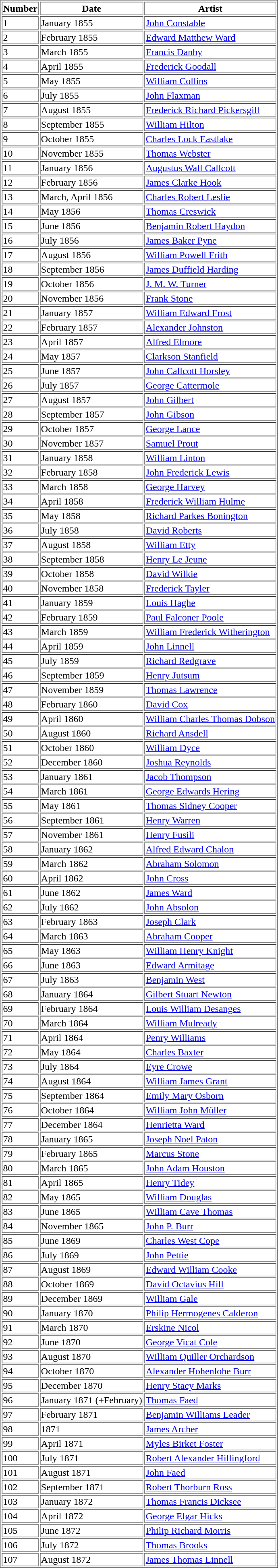<table border=1>
<tr>
<th>Number</th>
<th>Date</th>
<th>Artist</th>
</tr>
<tr>
<td>1</td>
<td>January 1855</td>
<td><a href='#'>John Constable</a></td>
</tr>
<tr>
<td>2</td>
<td>February 1855</td>
<td><a href='#'>Edward Matthew Ward</a></td>
</tr>
<tr>
<td>3</td>
<td>March 1855</td>
<td><a href='#'>Francis Danby</a></td>
</tr>
<tr>
<td>4</td>
<td>April 1855</td>
<td><a href='#'>Frederick Goodall</a></td>
</tr>
<tr>
<td>5</td>
<td>May 1855</td>
<td><a href='#'>William Collins</a></td>
</tr>
<tr>
<td>6</td>
<td>July 1855</td>
<td><a href='#'>John Flaxman</a></td>
</tr>
<tr>
<td>7</td>
<td>August 1855</td>
<td><a href='#'>Frederick Richard Pickersgill</a></td>
</tr>
<tr>
<td>8</td>
<td>September 1855</td>
<td><a href='#'>William Hilton</a></td>
</tr>
<tr>
<td>9</td>
<td>October 1855</td>
<td><a href='#'>Charles Lock Eastlake</a></td>
</tr>
<tr>
<td>10</td>
<td>November 1855</td>
<td><a href='#'>Thomas Webster</a></td>
</tr>
<tr>
<td>11</td>
<td>January 1856</td>
<td><a href='#'>Augustus Wall Callcott</a></td>
</tr>
<tr>
<td>12</td>
<td>February 1856</td>
<td><a href='#'>James Clarke Hook</a></td>
</tr>
<tr>
<td>13</td>
<td>March, April 1856</td>
<td><a href='#'>Charles Robert Leslie</a></td>
</tr>
<tr>
<td>14</td>
<td>May 1856</td>
<td><a href='#'>Thomas Creswick</a></td>
</tr>
<tr>
<td>15</td>
<td>June 1856</td>
<td><a href='#'>Benjamin Robert Haydon</a></td>
</tr>
<tr>
<td>16</td>
<td>July 1856</td>
<td><a href='#'>James Baker Pyne</a></td>
</tr>
<tr>
<td>17</td>
<td>August 1856</td>
<td><a href='#'>William Powell Frith</a></td>
</tr>
<tr>
<td>18</td>
<td>September 1856</td>
<td><a href='#'>James Duffield Harding</a></td>
</tr>
<tr>
<td>19</td>
<td>October 1856</td>
<td><a href='#'>J. M. W. Turner</a></td>
</tr>
<tr>
<td>20</td>
<td>November 1856</td>
<td><a href='#'>Frank Stone</a></td>
</tr>
<tr>
<td>21</td>
<td>January 1857</td>
<td><a href='#'>William Edward Frost</a></td>
</tr>
<tr>
<td>22</td>
<td>February 1857</td>
<td><a href='#'>Alexander Johnston</a></td>
</tr>
<tr>
<td>23</td>
<td>April 1857</td>
<td><a href='#'>Alfred Elmore</a></td>
</tr>
<tr>
<td>24</td>
<td>May 1857</td>
<td><a href='#'>Clarkson Stanfield</a></td>
</tr>
<tr>
<td>25</td>
<td>June 1857</td>
<td><a href='#'>John Callcott Horsley</a></td>
</tr>
<tr>
<td>26</td>
<td>July 1857</td>
<td><a href='#'>George Cattermole</a></td>
</tr>
<tr>
<td>27</td>
<td>August 1857</td>
<td><a href='#'>John Gilbert</a></td>
</tr>
<tr>
<td>28</td>
<td>September 1857</td>
<td><a href='#'>John Gibson</a></td>
</tr>
<tr>
<td>29</td>
<td>October 1857</td>
<td><a href='#'>George Lance</a></td>
</tr>
<tr>
<td>30</td>
<td>November 1857</td>
<td><a href='#'>Samuel Prout</a></td>
</tr>
<tr>
<td>31</td>
<td>January 1858</td>
<td><a href='#'>William Linton</a></td>
</tr>
<tr>
<td>32</td>
<td>February 1858</td>
<td><a href='#'>John Frederick Lewis</a></td>
</tr>
<tr>
<td>33</td>
<td>March 1858</td>
<td><a href='#'>George Harvey</a></td>
</tr>
<tr>
<td>34</td>
<td>April 1858</td>
<td><a href='#'>Frederick William Hulme</a></td>
</tr>
<tr>
<td>35</td>
<td>May 1858</td>
<td><a href='#'>Richard Parkes Bonington</a></td>
</tr>
<tr>
<td>36</td>
<td>July 1858</td>
<td><a href='#'>David Roberts</a></td>
</tr>
<tr>
<td>37</td>
<td>August 1858</td>
<td><a href='#'>William Etty</a></td>
</tr>
<tr>
<td>38</td>
<td>September 1858</td>
<td><a href='#'>Henry Le Jeune</a></td>
</tr>
<tr>
<td>39</td>
<td>October 1858</td>
<td><a href='#'>David Wilkie</a></td>
</tr>
<tr>
<td>40</td>
<td>November 1858</td>
<td><a href='#'>Frederick Tayler</a></td>
</tr>
<tr>
<td>41</td>
<td>January 1859</td>
<td><a href='#'>Louis Haghe</a></td>
</tr>
<tr>
<td>42</td>
<td>February 1859</td>
<td><a href='#'>Paul Falconer Poole</a></td>
</tr>
<tr>
<td>43</td>
<td>March 1859</td>
<td><a href='#'>William Frederick Witherington</a></td>
</tr>
<tr>
<td>44</td>
<td>April 1859</td>
<td><a href='#'>John Linnell</a></td>
</tr>
<tr>
<td>45</td>
<td>July 1859</td>
<td><a href='#'>Richard Redgrave</a></td>
</tr>
<tr>
<td>46</td>
<td>September 1859</td>
<td><a href='#'>Henry Jutsum</a></td>
</tr>
<tr>
<td>47</td>
<td>November 1859</td>
<td><a href='#'>Thomas Lawrence</a></td>
</tr>
<tr>
<td>48</td>
<td>February 1860</td>
<td><a href='#'>David Cox</a></td>
</tr>
<tr>
<td>49</td>
<td>April 1860</td>
<td><a href='#'>William Charles Thomas Dobson</a></td>
</tr>
<tr>
<td>50</td>
<td>August 1860</td>
<td><a href='#'>Richard Ansdell</a></td>
</tr>
<tr>
<td>51</td>
<td>October 1860</td>
<td><a href='#'>William Dyce</a></td>
</tr>
<tr>
<td>52</td>
<td>December 1860</td>
<td><a href='#'>Joshua Reynolds</a></td>
</tr>
<tr>
<td>53</td>
<td>January 1861</td>
<td><a href='#'>Jacob Thompson</a></td>
</tr>
<tr>
<td>54</td>
<td>March 1861</td>
<td><a href='#'>George Edwards Hering</a></td>
</tr>
<tr>
<td>55</td>
<td>May 1861</td>
<td><a href='#'>Thomas Sidney Cooper</a></td>
</tr>
<tr>
<td>56</td>
<td>September 1861</td>
<td><a href='#'>Henry Warren</a></td>
</tr>
<tr>
<td>57</td>
<td>November 1861</td>
<td><a href='#'>Henry Fusili</a></td>
</tr>
<tr>
<td>58</td>
<td>January 1862</td>
<td><a href='#'>Alfred Edward Chalon</a></td>
</tr>
<tr>
<td>59</td>
<td>March 1862</td>
<td><a href='#'>Abraham Solomon</a></td>
</tr>
<tr>
<td>60</td>
<td>April 1862</td>
<td><a href='#'>John Cross</a></td>
</tr>
<tr>
<td>61</td>
<td>June 1862</td>
<td><a href='#'>James Ward</a></td>
</tr>
<tr>
<td>62</td>
<td>July 1862</td>
<td><a href='#'>John Absolon</a></td>
</tr>
<tr>
<td>63</td>
<td>February 1863</td>
<td><a href='#'>Joseph Clark</a></td>
</tr>
<tr>
<td>64</td>
<td>March 1863</td>
<td><a href='#'>Abraham Cooper</a></td>
</tr>
<tr>
<td>65</td>
<td>May 1863</td>
<td><a href='#'>William Henry Knight</a></td>
</tr>
<tr>
<td>66</td>
<td>June 1863</td>
<td><a href='#'>Edward Armitage</a></td>
</tr>
<tr>
<td>67</td>
<td>July 1863</td>
<td><a href='#'>Benjamin West</a></td>
</tr>
<tr>
<td>68</td>
<td>January 1864</td>
<td><a href='#'>Gilbert Stuart Newton</a></td>
</tr>
<tr>
<td>69</td>
<td>February 1864</td>
<td><a href='#'>Louis William Desanges</a></td>
</tr>
<tr>
<td>70</td>
<td>March 1864</td>
<td><a href='#'>William Mulready</a></td>
</tr>
<tr>
<td>71</td>
<td>April 1864</td>
<td><a href='#'>Penry Williams</a></td>
</tr>
<tr>
<td>72</td>
<td>May 1864</td>
<td><a href='#'>Charles Baxter</a></td>
</tr>
<tr>
<td>73</td>
<td>July 1864</td>
<td><a href='#'>Eyre Crowe</a></td>
</tr>
<tr>
<td>74</td>
<td>August 1864</td>
<td><a href='#'>William James Grant</a></td>
</tr>
<tr>
<td>75</td>
<td>September 1864</td>
<td><a href='#'>Emily Mary Osborn</a></td>
</tr>
<tr>
<td>76</td>
<td>October 1864</td>
<td><a href='#'>William John Müller</a></td>
</tr>
<tr>
<td>77</td>
<td>December 1864</td>
<td><a href='#'>Henrietta Ward</a></td>
</tr>
<tr>
<td>78</td>
<td>January 1865</td>
<td><a href='#'>Joseph Noel Paton</a></td>
</tr>
<tr>
<td>79</td>
<td>February 1865</td>
<td><a href='#'>Marcus Stone</a></td>
</tr>
<tr>
<td>80</td>
<td>March 1865</td>
<td><a href='#'>John Adam Houston</a></td>
</tr>
<tr>
<td>81</td>
<td>April 1865</td>
<td><a href='#'>Henry Tidey</a></td>
</tr>
<tr>
<td>82</td>
<td>May 1865</td>
<td><a href='#'>William Douglas</a></td>
</tr>
<tr>
<td>83</td>
<td>June 1865</td>
<td><a href='#'>William Cave Thomas</a></td>
</tr>
<tr>
<td>84</td>
<td>November 1865</td>
<td><a href='#'>John P. Burr</a></td>
</tr>
<tr>
<td>85</td>
<td>June 1869</td>
<td><a href='#'>Charles West Cope</a></td>
</tr>
<tr>
<td>86</td>
<td>July 1869</td>
<td><a href='#'>John Pettie</a></td>
</tr>
<tr>
<td>87</td>
<td>August 1869</td>
<td><a href='#'>Edward William Cooke</a></td>
</tr>
<tr>
<td>88</td>
<td>October 1869</td>
<td><a href='#'>David Octavius Hill</a></td>
</tr>
<tr>
<td>89</td>
<td>December 1869</td>
<td><a href='#'>William Gale</a></td>
</tr>
<tr>
<td>90</td>
<td>January 1870</td>
<td><a href='#'>Philip Hermogenes Calderon</a></td>
</tr>
<tr>
<td>91</td>
<td>March 1870</td>
<td><a href='#'>Erskine Nicol</a></td>
</tr>
<tr>
<td>92</td>
<td>June 1870</td>
<td><a href='#'>George Vicat Cole</a></td>
</tr>
<tr>
<td>93</td>
<td>August 1870</td>
<td><a href='#'>William Quiller Orchardson</a></td>
</tr>
<tr>
<td>94</td>
<td>October 1870</td>
<td><a href='#'>Alexander Hohenlohe Burr</a></td>
</tr>
<tr>
<td>95</td>
<td>December 1870</td>
<td><a href='#'>Henry Stacy Marks</a></td>
</tr>
<tr>
<td>96</td>
<td>January 1871 (+February)</td>
<td><a href='#'>Thomas Faed</a></td>
</tr>
<tr>
<td>97</td>
<td>February 1871</td>
<td><a href='#'>Benjamin Williams Leader</a></td>
</tr>
<tr>
<td>98</td>
<td>1871</td>
<td><a href='#'>James Archer</a></td>
</tr>
<tr>
<td>99</td>
<td>April 1871</td>
<td><a href='#'>Myles Birket Foster</a></td>
</tr>
<tr>
<td>100</td>
<td>July 1871</td>
<td><a href='#'>Robert Alexander Hillingford</a></td>
</tr>
<tr>
<td>101</td>
<td>August 1871</td>
<td><a href='#'>John Faed</a></td>
</tr>
<tr>
<td>102</td>
<td>September 1871</td>
<td><a href='#'>Robert Thorburn Ross</a></td>
</tr>
<tr>
<td>103</td>
<td>January 1872</td>
<td><a href='#'>Thomas Francis Dicksee</a></td>
</tr>
<tr>
<td>104</td>
<td>April 1872</td>
<td><a href='#'>George Elgar Hicks</a></td>
</tr>
<tr>
<td>105</td>
<td>June 1872</td>
<td><a href='#'>Philip Richard Morris</a></td>
</tr>
<tr>
<td>106</td>
<td>July 1872</td>
<td><a href='#'>Thomas Brooks</a></td>
</tr>
<tr>
<td>107</td>
<td>August 1872</td>
<td><a href='#'>James Thomas Linnell</a></td>
</tr>
</table>
